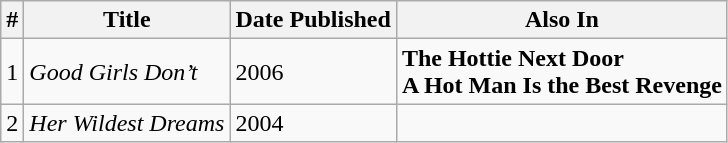<table class="wikitable">
<tr>
<th>#</th>
<th>Title</th>
<th>Date Published</th>
<th>Also In</th>
</tr>
<tr>
<td>1</td>
<td><em>Good Girls Don’t</em></td>
<td>2006</td>
<td><strong>The Hottie Next Door</strong><br><strong>A Hot Man Is the Best Revenge</strong></td>
</tr>
<tr>
<td>2</td>
<td><em>Her Wildest Dreams</em></td>
<td>2004</td>
<td></td>
</tr>
</table>
